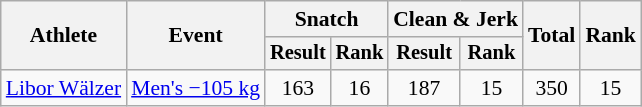<table class="wikitable" style="font-size:90%">
<tr>
<th rowspan="2">Athlete</th>
<th rowspan="2">Event</th>
<th colspan="2">Snatch</th>
<th colspan="2">Clean & Jerk</th>
<th rowspan="2">Total</th>
<th rowspan="2">Rank</th>
</tr>
<tr style="font-size:95%">
<th>Result</th>
<th>Rank</th>
<th>Result</th>
<th>Rank</th>
</tr>
<tr align=center>
<td align=left><a href='#'>Libor Wälzer</a></td>
<td align=left><a href='#'>Men's −105 kg</a></td>
<td>163</td>
<td>16</td>
<td>187</td>
<td>15</td>
<td>350</td>
<td>15</td>
</tr>
</table>
